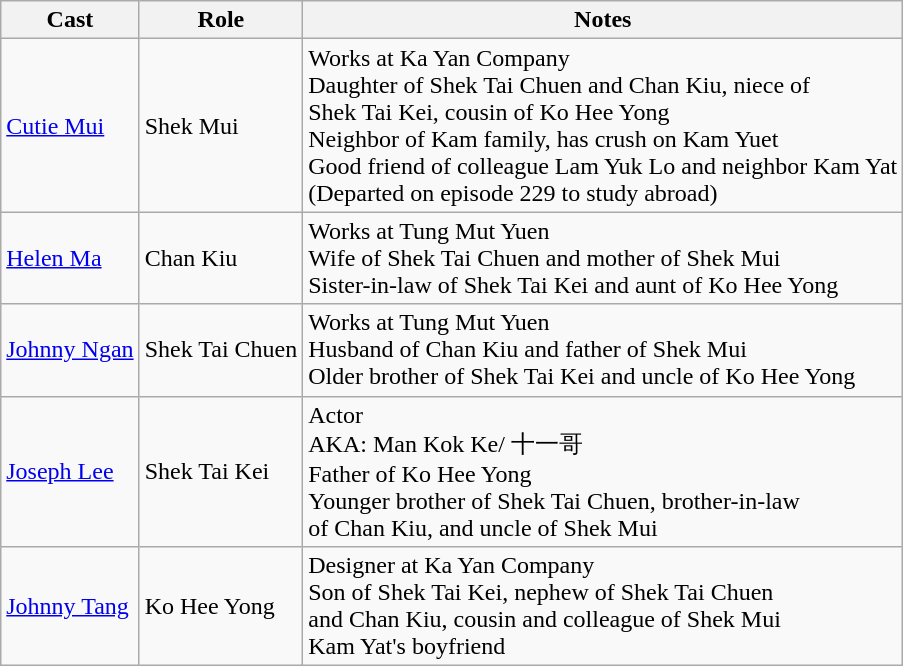<table class="wikitable">
<tr>
<th>Cast</th>
<th>Role</th>
<th>Notes</th>
</tr>
<tr>
<td><a href='#'>Cutie Mui</a></td>
<td>Shek Mui</td>
<td>Works at Ka Yan Company<br>Daughter of Shek Tai Chuen and Chan Kiu, niece of<br>Shek Tai Kei, cousin of Ko Hee Yong<br>Neighbor of Kam family, has crush on Kam Yuet<br>Good friend of colleague Lam Yuk Lo and neighbor Kam Yat<br>(Departed on episode 229 to study abroad)</td>
</tr>
<tr>
<td><a href='#'>Helen Ma</a></td>
<td>Chan Kiu</td>
<td>Works at Tung Mut Yuen<br>Wife of Shek Tai Chuen and mother of Shek Mui<br>Sister-in-law of Shek Tai Kei and aunt of Ko Hee Yong</td>
</tr>
<tr>
<td><a href='#'>Johnny Ngan</a></td>
<td>Shek Tai Chuen</td>
<td>Works at Tung Mut Yuen<br>Husband of Chan Kiu and father of Shek Mui<br>Older brother of Shek Tai Kei and uncle of Ko Hee Yong</td>
</tr>
<tr>
<td><a href='#'>Joseph Lee</a></td>
<td>Shek Tai Kei</td>
<td>Actor<br>AKA: Man Kok Ke/ 十一哥<br>Father of Ko Hee Yong<br>Younger brother of Shek Tai Chuen, brother-in-law<br>of Chan Kiu, and uncle of Shek Mui</td>
</tr>
<tr>
<td><a href='#'>Johnny Tang</a></td>
<td>Ko Hee Yong</td>
<td>Designer at Ka Yan Company<br>Son of Shek Tai Kei, nephew of Shek Tai Chuen<br>and Chan Kiu, cousin and colleague of Shek Mui<br>Kam Yat's boyfriend</td>
</tr>
</table>
